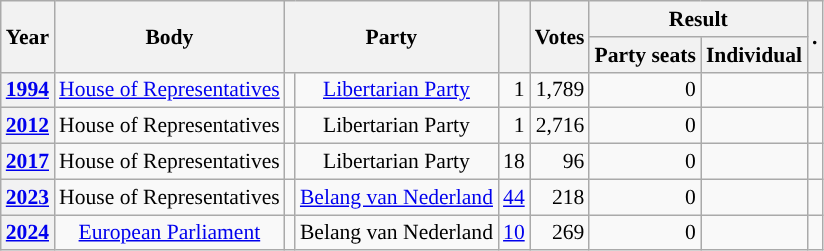<table class="wikitable plainrowheaders sortable" border=2 cellpadding=4 cellspacing=0 style="border: 1px #aaa solid; font-size: 90%; text-align:center;">
<tr>
<th scope="col" rowspan=2>Year</th>
<th scope="col" rowspan=2>Body</th>
<th scope="col" colspan=2 rowspan=2>Party</th>
<th scope="col" rowspan=2></th>
<th scope="col" rowspan=2>Votes</th>
<th scope="colgroup" colspan=2>Result</th>
<th scope="col" rowspan=2 class="unsortable">.</th>
</tr>
<tr>
<th scope="col">Party seats</th>
<th scope="col">Individual</th>
</tr>
<tr>
<th scope="row"><a href='#'>1994</a></th>
<td><a href='#'>House of Representatives</a></td>
<td style="background-color:"></td>
<td><a href='#'>Libertarian Party</a></td>
<td style=text-align:right>1</td>
<td style=text-align:right>1,789</td>
<td style=text-align:right>0</td>
<td></td>
<td></td>
</tr>
<tr>
<th scope="row"><a href='#'>2012</a></th>
<td>House of Representatives</td>
<td style="background-color:"></td>
<td>Libertarian Party</td>
<td style=text-align:right>1</td>
<td style=text-align:right>2,716</td>
<td style=text-align:right>0</td>
<td></td>
<td></td>
</tr>
<tr>
<th scope="row"><a href='#'>2017</a></th>
<td>House of Representatives</td>
<td style="background-color:"></td>
<td>Libertarian Party</td>
<td style=text-align:right>18</td>
<td style=text-align:right>96</td>
<td style=text-align:right>0</td>
<td></td>
<td></td>
</tr>
<tr>
<th scope="row"><a href='#'>2023</a></th>
<td>House of Representatives</td>
<td style="background-color:"></td>
<td><a href='#'>Belang van Nederland</a></td>
<td style=text-align:right><a href='#'>44</a></td>
<td style=text-align:right>218</td>
<td style=text-align:right>0</td>
<td></td>
<td></td>
</tr>
<tr>
<th scope="row"><a href='#'>2024</a></th>
<td><a href='#'>European Parliament</a></td>
<td style="background-color:"></td>
<td>Belang van Nederland</td>
<td style=text-align:right><a href='#'>10</a></td>
<td style=text-align:right>269</td>
<td style=text-align:right>0</td>
<td></td>
<td></td>
</tr>
</table>
